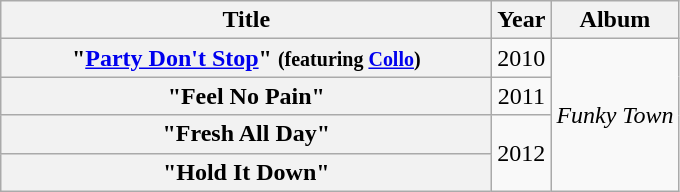<table class="wikitable plainrowheaders" style="text-align:center;">
<tr>
<th scope="col" style="width:20em;">Title</th>
<th scope="col">Year</th>
<th scope="col">Album</th>
</tr>
<tr>
<th scope="row">"<a href='#'>Party Don't Stop</a>" <small>(featuring <a href='#'>Collo</a>)</small></th>
<td>2010</td>
<td rowspan="4"><em>Funky Town</em></td>
</tr>
<tr>
<th scope="row">"Feel No Pain"</th>
<td>2011</td>
</tr>
<tr>
<th scope="row">"Fresh All Day"</th>
<td rowspan="2">2012</td>
</tr>
<tr>
<th scope="row">"Hold It Down"</th>
</tr>
</table>
